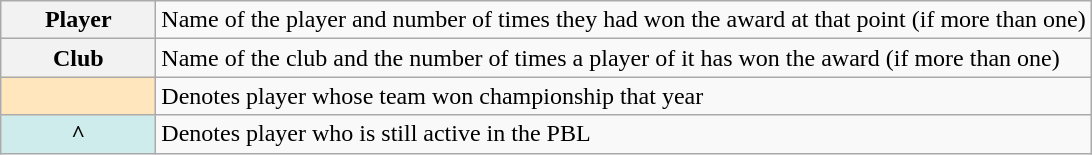<table class="wikitable plainrowheaders">
<tr>
<th scope="row" style="text-align:center;">Player </th>
<td>Name of the player and number of times they had won the award at that point (if more than one)</td>
</tr>
<tr>
<th scope="row" style="text-align:center;">Club </th>
<td>Name of the club and the number of times a player of it has won the award (if more than one)</td>
</tr>
<tr>
<td style="background-color:#FFE6BD; border:1px solid #aaaaaa; width:6em; text-align:center;"></td>
<td>Denotes player whose team won championship that year</td>
</tr>
<tr>
<th scope="row" style="background:#cfecec; text-align:center;">^</th>
<td>Denotes player who is still active in the PBL</td>
</tr>
</table>
